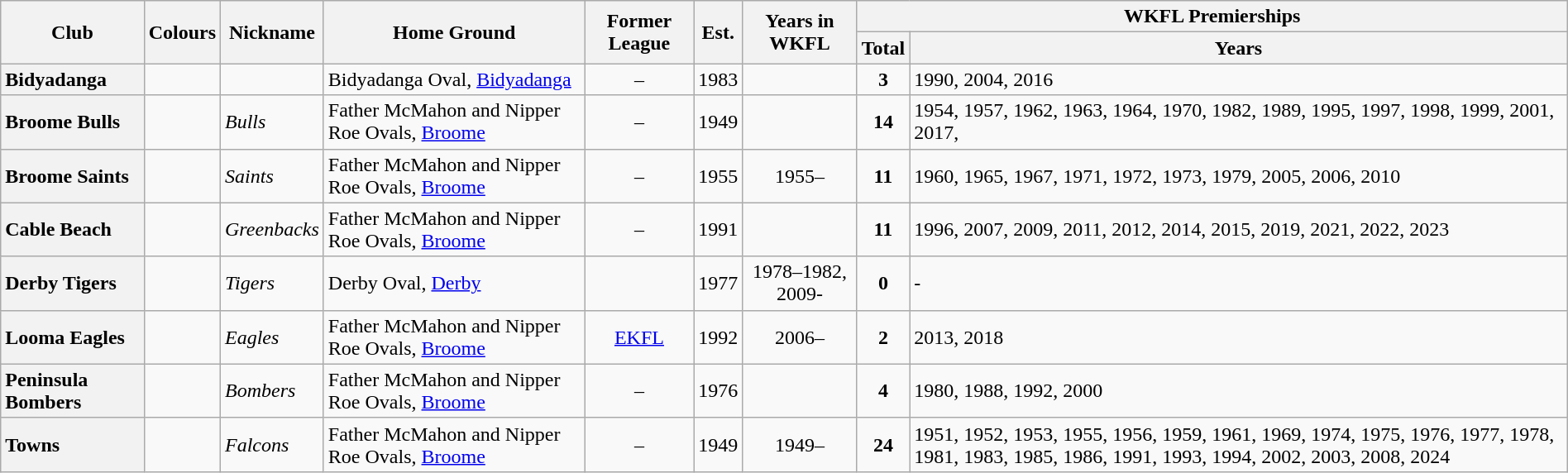<table class="wikitable sortable" style="text-align:center; width:100%">
<tr>
<th rowspan="2">Club</th>
<th rowspan="2">Colours</th>
<th rowspan="2">Nickname</th>
<th rowspan="2">Home Ground</th>
<th rowspan="2">Former League</th>
<th rowspan="2">Est.</th>
<th rowspan="2">Years in WKFL</th>
<th colspan="2">WKFL Premierships</th>
</tr>
<tr>
<th>Total</th>
<th>Years</th>
</tr>
<tr>
<th style="text-align:left">Bidyadanga</th>
<td></td>
<td align="left"><em></em></td>
<td align="left">Bidyadanga Oval, <a href='#'>Bidyadanga</a></td>
<td>–</td>
<td>1983</td>
<td></td>
<td><strong>3</strong></td>
<td align="left">1990, 2004, 2016</td>
</tr>
<tr>
<th style="text-align:left">Broome Bulls</th>
<td></td>
<td align="left"><em>Bulls</em></td>
<td align="left">Father McMahon and Nipper Roe Ovals, <a href='#'>Broome</a></td>
<td>–</td>
<td>1949</td>
<td></td>
<td><strong>14</strong></td>
<td align="left">1954, 1957, 1962, 1963, 1964, 1970, 1982, 1989, 1995, 1997, 1998, 1999, 2001, 2017,</td>
</tr>
<tr>
<th style="text-align:left">Broome Saints</th>
<td></td>
<td align="left"><em>Saints</em></td>
<td align="left">Father McMahon and Nipper Roe Ovals, <a href='#'>Broome</a></td>
<td>–</td>
<td>1955</td>
<td>1955–</td>
<td><strong>11</strong></td>
<td align="left">1960, 1965, 1967, 1971, 1972, 1973, 1979, 2005, 2006, 2010</td>
</tr>
<tr>
<th style="text-align:left">Cable Beach</th>
<td></td>
<td align="left"><em>Greenbacks</em></td>
<td align="left">Father McMahon and Nipper Roe Ovals, <a href='#'>Broome</a></td>
<td>–</td>
<td>1991</td>
<td></td>
<td><strong>11</strong></td>
<td align="left">1996, 2007, 2009, 2011, 2012, 2014, 2015, 2019, 2021, 2022, 2023</td>
</tr>
<tr>
<th style="text-align:left">Derby Tigers</th>
<td></td>
<td align="left"><em>Tigers</em></td>
<td align="left">Derby Oval, <a href='#'>Derby</a></td>
<td></td>
<td>1977</td>
<td>1978–1982, 2009-</td>
<td><strong>0</strong></td>
<td align="left">-</td>
</tr>
<tr>
<th style="text-align:left">Looma Eagles</th>
<td></td>
<td align="left"><em>Eagles</em></td>
<td align="left">Father McMahon and Nipper Roe Ovals, <a href='#'>Broome</a></td>
<td><a href='#'>EKFL</a></td>
<td>1992</td>
<td>2006–</td>
<td><strong>2</strong></td>
<td align="left">2013, 2018</td>
</tr>
<tr>
<th style="text-align:left">Peninsula Bombers</th>
<td></td>
<td align="left"><em>Bombers</em></td>
<td align="left">Father McMahon and Nipper Roe Ovals, <a href='#'>Broome</a></td>
<td>–</td>
<td>1976</td>
<td></td>
<td><strong>4</strong></td>
<td align="left">1980, 1988, 1992, 2000</td>
</tr>
<tr>
<th style="text-align:left">Towns</th>
<td></td>
<td align="left"><em>Falcons</em></td>
<td align="left">Father McMahon and Nipper Roe Ovals, <a href='#'>Broome</a></td>
<td>–</td>
<td>1949</td>
<td>1949–</td>
<td><strong>24</strong></td>
<td align="left">1951, 1952, 1953, 1955, 1956, 1959, 1961, 1969, 1974, 1975, 1976, 1977, 1978, 1981, 1983, 1985, 1986, 1991, 1993, 1994, 2002, 2003, 2008, 2024</td>
</tr>
</table>
